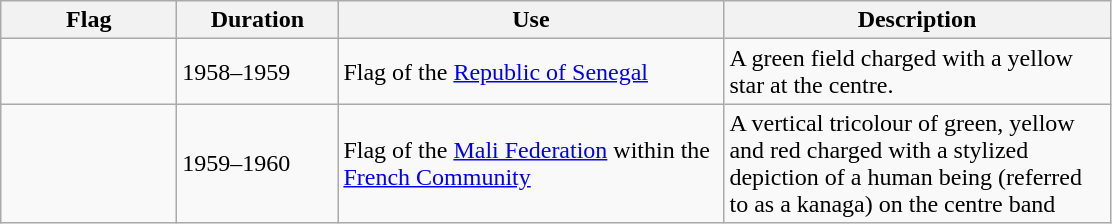<table class="wikitable">
<tr>
<th width="110">Flag</th>
<th width="100">Duration</th>
<th width="250">Use</th>
<th width="250">Description</th>
</tr>
<tr>
<td></td>
<td>1958–1959</td>
<td>Flag of the <a href='#'>Republic of Senegal</a></td>
<td>A green field charged with a yellow star at the centre.</td>
</tr>
<tr>
<td></td>
<td>1959–1960</td>
<td>Flag of the <a href='#'>Mali Federation</a> within the <a href='#'>French Community</a></td>
<td>A vertical tricolour of green, yellow and red charged with a stylized depiction of a human being (referred to as a kanaga) on the centre band</td>
</tr>
</table>
